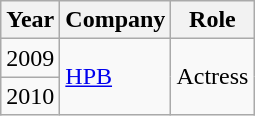<table class = "wikitable sortable">
<tr>
<th>Year</th>
<th>Company</th>
<th class = "unsortable">Role</th>
</tr>
<tr>
<td>2009</td>
<td rowspan="2"><a href='#'>HPB</a></td>
<td rowspan="2">Actress</td>
</tr>
<tr>
<td>2010</td>
</tr>
</table>
